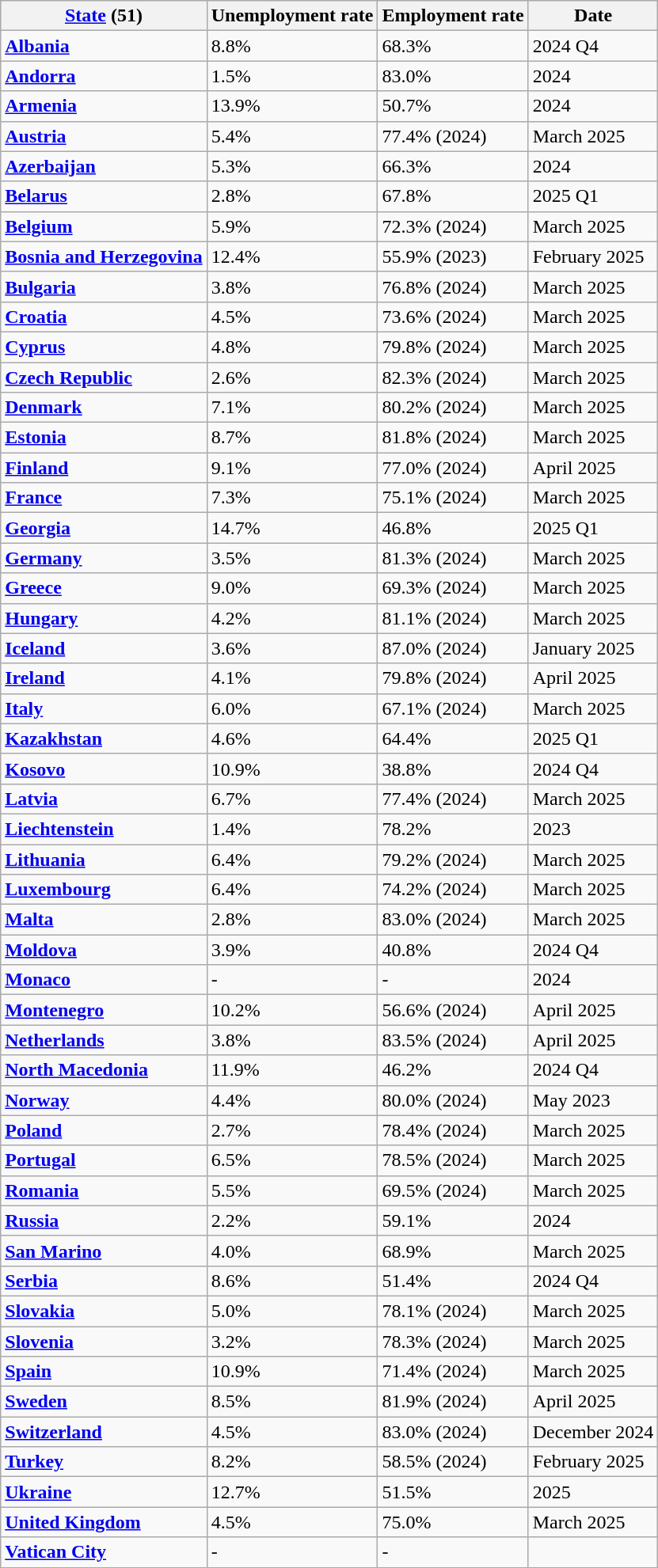<table class="sortable wikitable">
<tr style="background:#efefef;">
<th><a href='#'>State</a> (51)</th>
<th>Unemployment rate</th>
<th>Employment rate</th>
<th>Date</th>
</tr>
<tr>
<td> <strong><a href='#'>Albania</a></strong></td>
<td>8.8%</td>
<td>68.3%</td>
<td>2024 Q4</td>
</tr>
<tr>
<td> <strong><a href='#'>Andorra</a></strong></td>
<td>1.5%</td>
<td>83.0%</td>
<td>2024</td>
</tr>
<tr>
<td> <strong><a href='#'>Armenia</a></strong></td>
<td>13.9%</td>
<td>50.7%</td>
<td>2024</td>
</tr>
<tr>
<td>  <strong><a href='#'>Austria</a></strong></td>
<td>5.4%</td>
<td>77.4% (2024)</td>
<td>March 2025</td>
</tr>
<tr>
<td> <strong><a href='#'>Azerbaijan</a></strong></td>
<td>5.3%</td>
<td>66.3%</td>
<td>2024</td>
</tr>
<tr>
<td> <strong><a href='#'>Belarus</a></strong></td>
<td>2.8%</td>
<td>67.8%</td>
<td>2025 Q1</td>
</tr>
<tr>
<td>  <strong><a href='#'>Belgium</a></strong></td>
<td>5.9%</td>
<td>72.3% (2024)</td>
<td>March 2025</td>
</tr>
<tr>
<td> <strong><a href='#'>Bosnia and Herzegovina</a></strong></td>
<td>12.4%</td>
<td>55.9% (2023)</td>
<td>February 2025</td>
</tr>
<tr>
<td>  <strong><a href='#'>Bulgaria</a></strong></td>
<td>3.8%</td>
<td>76.8% (2024)</td>
<td>March 2025</td>
</tr>
<tr>
<td>  <strong><a href='#'>Croatia</a></strong></td>
<td>4.5%</td>
<td>73.6% (2024)</td>
<td>March 2025</td>
</tr>
<tr>
<td>  <strong><a href='#'>Cyprus</a></strong></td>
<td>4.8%</td>
<td>79.8% (2024)</td>
<td>March 2025</td>
</tr>
<tr>
<td>  <strong><a href='#'>Czech Republic</a></strong></td>
<td>2.6%</td>
<td>82.3% (2024)</td>
<td>March 2025</td>
</tr>
<tr>
<td>  <strong><a href='#'>Denmark</a></strong></td>
<td>7.1%</td>
<td>80.2% (2024)</td>
<td>March 2025</td>
</tr>
<tr>
<td>  <strong><a href='#'>Estonia</a></strong></td>
<td>8.7%</td>
<td>81.8% (2024)</td>
<td>March 2025</td>
</tr>
<tr>
<td>  <strong><a href='#'>Finland</a></strong></td>
<td>9.1%</td>
<td>77.0% (2024)</td>
<td>April 2025</td>
</tr>
<tr>
<td>  <strong><a href='#'>France</a></strong></td>
<td>7.3%</td>
<td>75.1% (2024)</td>
<td>March 2025</td>
</tr>
<tr>
<td> <strong><a href='#'>Georgia</a></strong></td>
<td>14.7%</td>
<td>46.8%</td>
<td>2025 Q1</td>
</tr>
<tr>
<td>  <strong><a href='#'>Germany</a></strong></td>
<td>3.5%</td>
<td>81.3% (2024)</td>
<td>March 2025</td>
</tr>
<tr>
<td>  <strong><a href='#'>Greece</a></strong></td>
<td>9.0%</td>
<td>69.3% (2024)</td>
<td>March 2025</td>
</tr>
<tr>
<td>  <strong><a href='#'>Hungary</a></strong></td>
<td>4.2%</td>
<td>81.1% (2024)</td>
<td>March 2025</td>
</tr>
<tr>
<td> <strong><a href='#'>Iceland</a></strong></td>
<td>3.6%</td>
<td>87.0% (2024)</td>
<td>January 2025</td>
</tr>
<tr>
<td>  <strong><a href='#'>Ireland</a></strong></td>
<td>4.1%</td>
<td>79.8% (2024)</td>
<td>April 2025</td>
</tr>
<tr>
<td>  <strong><a href='#'>Italy</a></strong></td>
<td>6.0%</td>
<td>67.1% (2024)</td>
<td>March 2025</td>
</tr>
<tr>
<td> <strong><a href='#'>Kazakhstan</a></strong></td>
<td>4.6%</td>
<td>64.4%</td>
<td>2025 Q1</td>
</tr>
<tr>
<td> <strong><a href='#'>Kosovo</a></strong></td>
<td>10.9%</td>
<td>38.8%</td>
<td>2024 Q4</td>
</tr>
<tr>
<td>  <strong><a href='#'>Latvia</a></strong></td>
<td>6.7%</td>
<td>77.4% (2024)</td>
<td>March 2025</td>
</tr>
<tr>
<td> <strong><a href='#'>Liechtenstein</a></strong></td>
<td>1.4%</td>
<td>78.2%</td>
<td>2023</td>
</tr>
<tr>
<td>  <strong><a href='#'>Lithuania</a></strong></td>
<td>6.4%</td>
<td>79.2% (2024)</td>
<td>March 2025</td>
</tr>
<tr>
<td>  <strong><a href='#'>Luxembourg</a></strong></td>
<td>6.4%</td>
<td>74.2% (2024)</td>
<td>March 2025</td>
</tr>
<tr>
<td>  <strong><a href='#'>Malta</a></strong></td>
<td>2.8%</td>
<td>83.0% (2024)</td>
<td>March 2025</td>
</tr>
<tr>
<td> <strong><a href='#'>Moldova</a></strong></td>
<td>3.9%</td>
<td>40.8%</td>
<td>2024 Q4</td>
</tr>
<tr>
<td> <strong><a href='#'>Monaco</a></strong></td>
<td>-</td>
<td>-</td>
<td>2024</td>
</tr>
<tr>
<td> <strong><a href='#'>Montenegro</a></strong></td>
<td>10.2%</td>
<td>56.6% (2024)</td>
<td>April 2025</td>
</tr>
<tr>
<td>  <strong><a href='#'>Netherlands</a></strong></td>
<td>3.8%</td>
<td>83.5% (2024)</td>
<td>April 2025</td>
</tr>
<tr>
<td> <strong><a href='#'>North Macedonia</a></strong></td>
<td>11.9%</td>
<td>46.2%</td>
<td>2024 Q4</td>
</tr>
<tr>
<td> <strong><a href='#'>Norway</a></strong></td>
<td>4.4%</td>
<td>80.0% (2024)</td>
<td>May 2023</td>
</tr>
<tr>
<td>  <strong><a href='#'>Poland</a></strong></td>
<td>2.7%</td>
<td>78.4% (2024)</td>
<td>March 2025</td>
</tr>
<tr>
<td>  <strong><a href='#'>Portugal</a></strong></td>
<td>6.5%</td>
<td>78.5% (2024)</td>
<td>March 2025</td>
</tr>
<tr>
<td>  <strong><a href='#'>Romania</a></strong></td>
<td>5.5%</td>
<td>69.5% (2024)</td>
<td>March 2025</td>
</tr>
<tr>
<td> <strong><a href='#'>Russia</a></strong></td>
<td>2.2%</td>
<td>59.1%</td>
<td>2024</td>
</tr>
<tr>
<td> <strong><a href='#'>San Marino</a></strong></td>
<td>4.0%</td>
<td>68.9%</td>
<td>March 2025</td>
</tr>
<tr>
<td> <strong><a href='#'>Serbia</a></strong></td>
<td>8.6%</td>
<td>51.4%</td>
<td>2024 Q4</td>
</tr>
<tr>
<td>  <strong><a href='#'>Slovakia</a></strong></td>
<td>5.0%</td>
<td>78.1% (2024)</td>
<td>March 2025</td>
</tr>
<tr>
<td>  <strong><a href='#'>Slovenia</a></strong></td>
<td>3.2%</td>
<td>78.3% (2024)</td>
<td>March 2025</td>
</tr>
<tr>
<td>  <strong><a href='#'>Spain</a></strong></td>
<td>10.9%</td>
<td>71.4% (2024)</td>
<td>March 2025</td>
</tr>
<tr>
<td>  <strong><a href='#'>Sweden</a></strong></td>
<td>8.5%</td>
<td>81.9% (2024)</td>
<td>April 2025</td>
</tr>
<tr>
<td> <strong><a href='#'>Switzerland</a></strong></td>
<td>4.5%</td>
<td>83.0% (2024)</td>
<td>December 2024</td>
</tr>
<tr>
<td> <strong><a href='#'>Turkey</a></strong></td>
<td>8.2%</td>
<td>58.5% (2024)</td>
<td>February 2025</td>
</tr>
<tr>
<td> <strong><a href='#'>Ukraine</a></strong></td>
<td>12.7%</td>
<td>51.5%</td>
<td>2025</td>
</tr>
<tr>
<td> <strong><a href='#'>United Kingdom</a></strong></td>
<td>4.5%</td>
<td>75.0%</td>
<td>March 2025</td>
</tr>
<tr>
<td> <strong><a href='#'>Vatican City</a></strong></td>
<td>-</td>
<td>-</td>
<td></td>
</tr>
</table>
